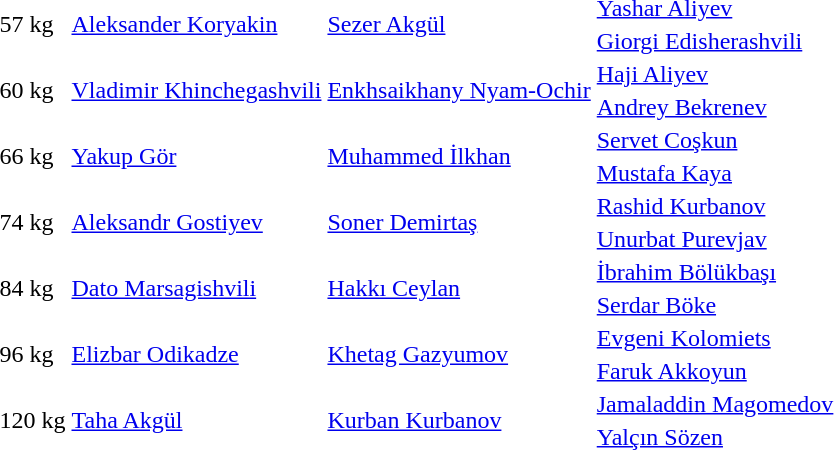<table>
<tr>
<td rowspan=2>57 kg</td>
<td rowspan=2> <a href='#'>Aleksander Koryakin</a></td>
<td rowspan=2> <a href='#'>Sezer Akgül</a></td>
<td> <a href='#'>Yashar Aliyev</a></td>
</tr>
<tr>
<td> <a href='#'>Giorgi Edisherashvili</a></td>
</tr>
<tr>
<td rowspan=2>60 kg</td>
<td rowspan=2> <a href='#'>Vladimir Khinchegashvili</a></td>
<td rowspan=2> <a href='#'>Enkhsaikhany Nyam-Ochir</a></td>
<td> <a href='#'>Haji Aliyev</a></td>
</tr>
<tr>
<td> <a href='#'>Andrey Bekrenev</a></td>
</tr>
<tr>
<td rowspan=2>66 kg</td>
<td rowspan=2> <a href='#'>Yakup Gör</a></td>
<td rowspan=2> <a href='#'>Muhammed İlkhan</a></td>
<td> <a href='#'>Servet Coşkun</a></td>
</tr>
<tr>
<td> <a href='#'>Mustafa Kaya</a></td>
</tr>
<tr>
<td rowspan=2>74 kg</td>
<td rowspan=2> <a href='#'>Aleksandr Gostiyev</a></td>
<td rowspan=2> <a href='#'>Soner Demirtaş</a></td>
<td> <a href='#'>Rashid Kurbanov</a></td>
</tr>
<tr>
<td> <a href='#'>Unurbat Purevjav</a></td>
</tr>
<tr>
<td rowspan=2>84 kg</td>
<td rowspan=2> <a href='#'>Dato Marsagishvili</a></td>
<td rowspan=2> <a href='#'>Hakkı Ceylan</a></td>
<td> <a href='#'>İbrahim Bölükbaşı</a></td>
</tr>
<tr>
<td> <a href='#'>Serdar Böke</a></td>
</tr>
<tr>
<td rowspan=2>96 kg</td>
<td rowspan=2> <a href='#'>Elizbar Odikadze</a></td>
<td rowspan=2> <a href='#'>Khetag Gazyumov</a></td>
<td> <a href='#'>Evgeni Kolomiets</a></td>
</tr>
<tr>
<td> <a href='#'>Faruk Akkoyun</a></td>
</tr>
<tr>
<td rowspan=2>120 kg</td>
<td rowspan=2> <a href='#'>Taha Akgül</a></td>
<td rowspan=2> <a href='#'>Kurban Kurbanov</a></td>
<td> <a href='#'>Jamaladdin Magomedov</a></td>
</tr>
<tr>
<td> <a href='#'>Yalçın Sözen</a></td>
</tr>
<tr>
</tr>
</table>
